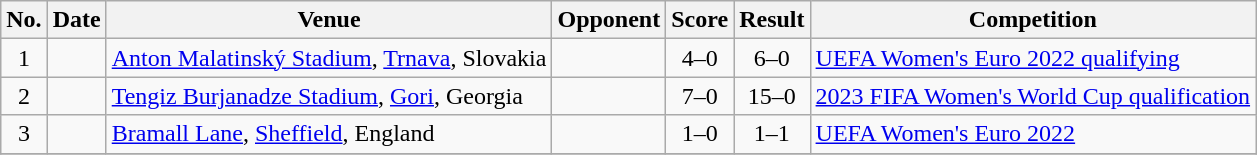<table class="wikitable sortable">
<tr>
<th scope="col">No.</th>
<th scope="col">Date</th>
<th scope="col">Venue</th>
<th scope="col">Opponent</th>
<th scope="col">Score</th>
<th scope="col">Result</th>
<th scope="col">Competition</th>
</tr>
<tr>
<td align="center">1</td>
<td></td>
<td><a href='#'>Anton Malatinský Stadium</a>, <a href='#'>Trnava</a>, Slovakia</td>
<td></td>
<td align="center">4–0</td>
<td align="center">6–0</td>
<td><a href='#'>UEFA Women's Euro 2022 qualifying</a></td>
</tr>
<tr>
<td align="center">2</td>
<td></td>
<td><a href='#'>Tengiz Burjanadze Stadium</a>, <a href='#'>Gori</a>, Georgia</td>
<td></td>
<td align="center">7–0</td>
<td align="center">15–0</td>
<td><a href='#'>2023 FIFA Women's World Cup qualification</a></td>
</tr>
<tr>
<td align="center">3</td>
<td></td>
<td><a href='#'>Bramall Lane</a>, <a href='#'>Sheffield</a>, England</td>
<td></td>
<td align="center">1–0</td>
<td align="center">1–1</td>
<td><a href='#'>UEFA Women's Euro 2022</a></td>
</tr>
<tr>
</tr>
</table>
